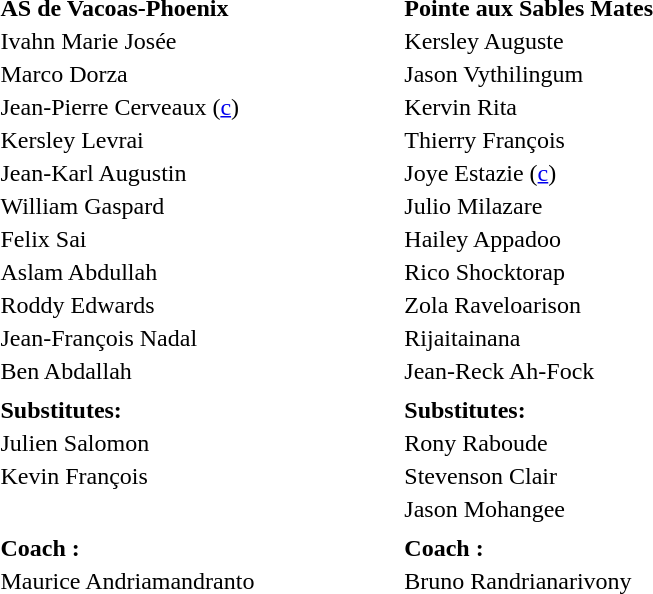<table style="margin-left:268px; width:535px">
<tr>
<td><strong>AS de Vacoas-Phoenix</strong></td>
<td><strong>Pointe aux Sables Mates</strong></td>
</tr>
<tr>
<td>Ivahn Marie Josée</td>
<td>Kersley Auguste</td>
</tr>
<tr>
<td>Marco Dorza </td>
<td>Jason Vythilingum</td>
</tr>
<tr>
<td>Jean-Pierre Cerveaux (<a href='#'>c</a>)</td>
<td>Kervin Rita  </td>
</tr>
<tr>
<td>Kersley Levrai</td>
<td>Thierry François</td>
</tr>
<tr>
<td>Jean-Karl Augustin</td>
<td>Joye Estazie (<a href='#'>c</a>)</td>
</tr>
<tr>
<td>William Gaspard </td>
<td>Julio Milazare </td>
</tr>
<tr>
<td>Felix Sai</td>
<td>Hailey Appadoo </td>
</tr>
<tr>
<td>Aslam Abdullah  </td>
<td>Rico Shocktorap</td>
</tr>
<tr>
<td>Roddy Edwards </td>
<td>Zola Raveloarison</td>
</tr>
<tr>
<td>Jean-François Nadal  </td>
<td>Rijaitainana </td>
</tr>
<tr>
<td>Ben Abdallah</td>
<td>Jean-Reck Ah-Fock</td>
</tr>
<tr>
<td></td>
<td></td>
</tr>
<tr>
<td><strong>Substitutes:</strong></td>
<td><strong>Substitutes:</strong></td>
</tr>
<tr>
<td>Julien Salomon </td>
<td>Rony Raboude </td>
</tr>
<tr>
<td>Kevin François </td>
<td>Stevenson Clair </td>
</tr>
<tr>
<td></td>
<td>Jason Mohangee </td>
</tr>
<tr>
<td></td>
<td></td>
</tr>
<tr>
<td><strong>Coach :</strong></td>
<td><strong>Coach :</strong></td>
</tr>
<tr>
<td>Maurice Andriamandranto</td>
<td>Bruno Randrianarivony</td>
</tr>
</table>
